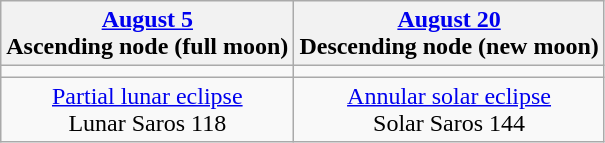<table class="wikitable">
<tr>
<th><a href='#'>August 5</a><br>Ascending node (full moon)</th>
<th><a href='#'>August 20</a><br>Descending node (new moon)<br></th>
</tr>
<tr>
<td></td>
<td></td>
</tr>
<tr align=center>
<td><a href='#'>Partial lunar eclipse</a><br>Lunar Saros 118</td>
<td><a href='#'>Annular solar eclipse</a><br>Solar Saros 144</td>
</tr>
</table>
